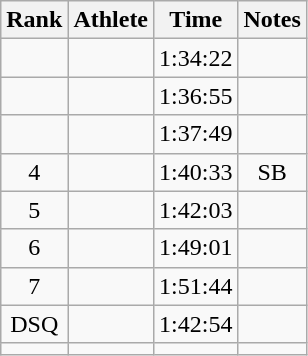<table class="wikitable sortable" style="text-align:center">
<tr>
<th>Rank</th>
<th>Athlete</th>
<th>Time</th>
<th>Notes</th>
</tr>
<tr>
<td></td>
<td align=left></td>
<td>1:34:22</td>
<td></td>
</tr>
<tr>
<td></td>
<td align=left></td>
<td>1:36:55</td>
<td></td>
</tr>
<tr>
<td></td>
<td align=left></td>
<td>1:37:49</td>
<td></td>
</tr>
<tr>
<td>4</td>
<td align=left></td>
<td>1:40:33</td>
<td>SB</td>
</tr>
<tr>
<td>5</td>
<td align=left></td>
<td>1:42:03</td>
<td></td>
</tr>
<tr>
<td>6</td>
<td align=left></td>
<td>1:49:01</td>
<td></td>
</tr>
<tr>
<td>7</td>
<td align=left></td>
<td>1:51:44</td>
<td></td>
</tr>
<tr>
<td>DSQ</td>
<td align=left></td>
<td>1:42:54</td>
<td></td>
</tr>
<tr>
<td></td>
<td align=left></td>
<td></td>
<td></td>
</tr>
</table>
